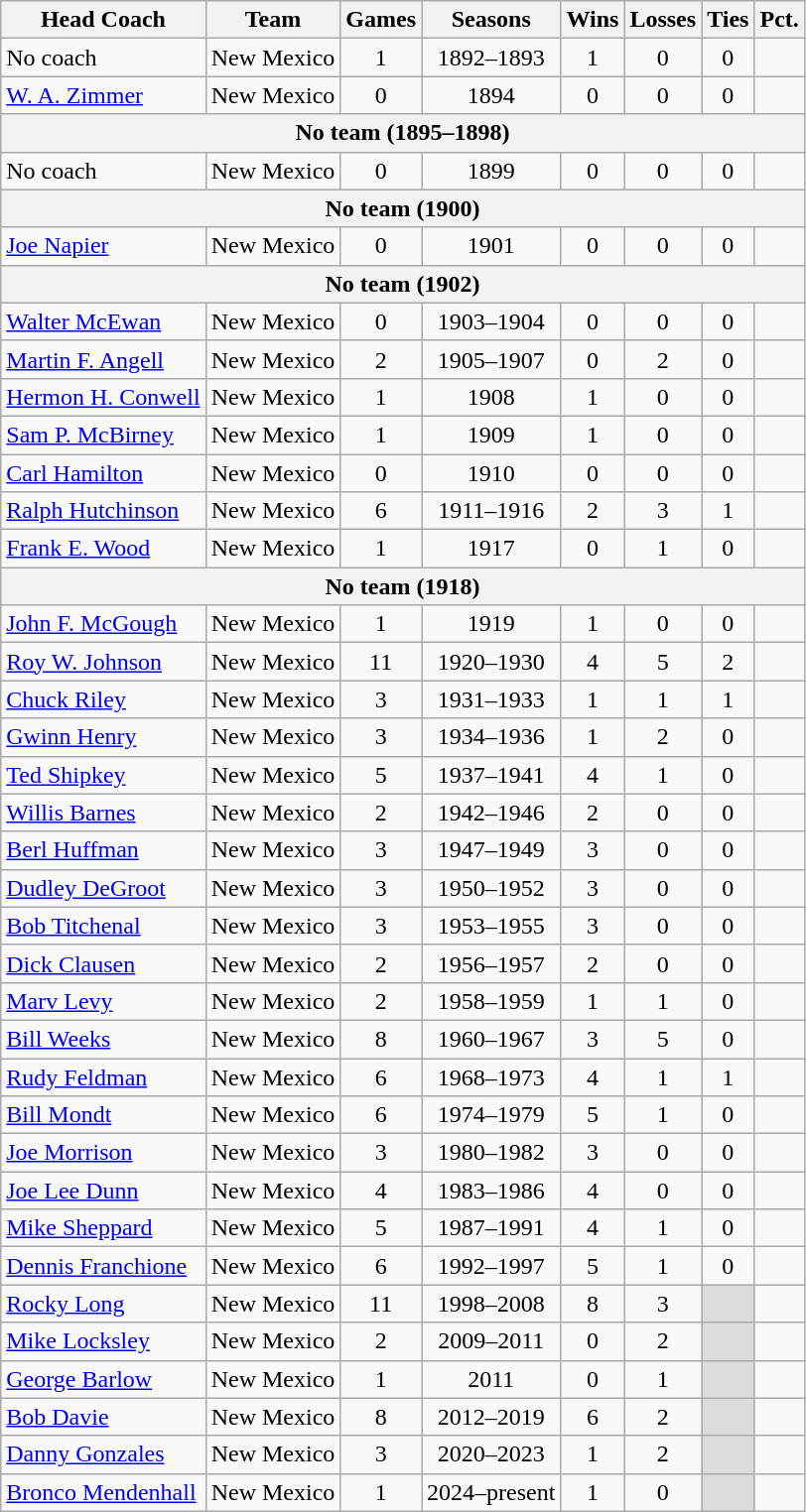<table class="sortable wikitable" style="text-align:center">
<tr>
<th>Head Coach</th>
<th>Team</th>
<th>Games</th>
<th>Seasons</th>
<th>Wins</th>
<th>Losses</th>
<th>Ties</th>
<th>Pct.</th>
</tr>
<tr>
<td align=left>No coach</td>
<td>New Mexico</td>
<td>1</td>
<td>1892–1893</td>
<td>1</td>
<td>0</td>
<td>0</td>
<td></td>
</tr>
<tr>
<td align=left><a href='#'>W. A. Zimmer</a></td>
<td>New Mexico</td>
<td>0</td>
<td>1894</td>
<td>0</td>
<td>0</td>
<td>0</td>
<td></td>
</tr>
<tr>
<th colspan=8>No team (1895–1898)</th>
</tr>
<tr>
<td align=left>No coach</td>
<td>New Mexico</td>
<td>0</td>
<td>1899</td>
<td>0</td>
<td>0</td>
<td>0</td>
<td></td>
</tr>
<tr>
<th colspan=8>No team (1900)</th>
</tr>
<tr>
<td align=left><a href='#'>Joe Napier</a></td>
<td>New Mexico</td>
<td>0</td>
<td>1901</td>
<td>0</td>
<td>0</td>
<td>0</td>
<td></td>
</tr>
<tr>
<th colspan=8>No team (1902)</th>
</tr>
<tr>
<td align=left><a href='#'>Walter McEwan</a></td>
<td>New Mexico</td>
<td>0</td>
<td>1903–1904</td>
<td>0</td>
<td>0</td>
<td>0</td>
<td></td>
</tr>
<tr>
<td align=left><a href='#'>Martin F. Angell</a></td>
<td>New Mexico</td>
<td>2</td>
<td>1905–1907</td>
<td>0</td>
<td>2</td>
<td>0</td>
<td></td>
</tr>
<tr>
<td align=left><a href='#'>Hermon H. Conwell</a></td>
<td>New Mexico</td>
<td>1</td>
<td>1908</td>
<td>1</td>
<td>0</td>
<td>0</td>
<td></td>
</tr>
<tr>
<td align=left><a href='#'>Sam P. McBirney</a></td>
<td>New Mexico</td>
<td>1</td>
<td>1909</td>
<td>1</td>
<td>0</td>
<td>0</td>
<td></td>
</tr>
<tr>
<td align=left><a href='#'>Carl Hamilton</a></td>
<td>New Mexico</td>
<td>0</td>
<td>1910</td>
<td>0</td>
<td>0</td>
<td>0</td>
<td></td>
</tr>
<tr>
<td align=left><a href='#'>Ralph Hutchinson</a></td>
<td>New Mexico</td>
<td>6</td>
<td>1911–1916</td>
<td>2</td>
<td>3</td>
<td>1</td>
<td></td>
</tr>
<tr>
<td align=left><a href='#'>Frank E. Wood</a></td>
<td>New Mexico</td>
<td>1</td>
<td>1917</td>
<td>0</td>
<td>1</td>
<td>0</td>
<td></td>
</tr>
<tr>
<th colspan=8>No team (1918)</th>
</tr>
<tr>
<td align=left><a href='#'>John F. McGough</a></td>
<td>New Mexico</td>
<td>1</td>
<td>1919</td>
<td>1</td>
<td>0</td>
<td>0</td>
<td></td>
</tr>
<tr>
<td align=left><a href='#'>Roy W. Johnson</a></td>
<td>New Mexico</td>
<td>11</td>
<td>1920–1930</td>
<td>4</td>
<td>5</td>
<td>2</td>
<td></td>
</tr>
<tr>
<td align=left><a href='#'>Chuck Riley</a></td>
<td>New Mexico</td>
<td>3</td>
<td>1931–1933</td>
<td>1</td>
<td>1</td>
<td>1</td>
<td></td>
</tr>
<tr>
<td align=left><a href='#'>Gwinn Henry</a></td>
<td>New Mexico</td>
<td>3</td>
<td>1934–1936</td>
<td>1</td>
<td>2</td>
<td>0</td>
<td></td>
</tr>
<tr>
<td align=left><a href='#'>Ted Shipkey</a></td>
<td>New Mexico</td>
<td>5</td>
<td>1937–1941</td>
<td>4</td>
<td>1</td>
<td>0</td>
<td></td>
</tr>
<tr>
<td align=left><a href='#'>Willis Barnes</a></td>
<td>New Mexico</td>
<td>2</td>
<td>1942–1946</td>
<td>2</td>
<td>0</td>
<td>0</td>
<td></td>
</tr>
<tr>
<td align=left><a href='#'>Berl Huffman</a></td>
<td>New Mexico</td>
<td>3</td>
<td>1947–1949</td>
<td>3</td>
<td>0</td>
<td>0</td>
<td></td>
</tr>
<tr>
<td align=left><a href='#'>Dudley DeGroot</a></td>
<td>New Mexico</td>
<td>3</td>
<td>1950–1952</td>
<td>3</td>
<td>0</td>
<td>0</td>
<td></td>
</tr>
<tr>
<td align=left><a href='#'>Bob Titchenal</a></td>
<td>New Mexico</td>
<td>3</td>
<td>1953–1955</td>
<td>3</td>
<td>0</td>
<td>0</td>
<td></td>
</tr>
<tr>
<td align=left><a href='#'>Dick Clausen</a></td>
<td>New Mexico</td>
<td>2</td>
<td>1956–1957</td>
<td>2</td>
<td>0</td>
<td>0</td>
<td></td>
</tr>
<tr>
<td align=left><a href='#'>Marv Levy</a></td>
<td>New Mexico</td>
<td>2</td>
<td>1958–1959</td>
<td>1</td>
<td>1</td>
<td>0</td>
<td></td>
</tr>
<tr>
<td align=left><a href='#'>Bill Weeks</a></td>
<td>New Mexico</td>
<td>8</td>
<td>1960–1967</td>
<td>3</td>
<td>5</td>
<td>0</td>
<td></td>
</tr>
<tr>
<td align=left><a href='#'>Rudy Feldman</a></td>
<td>New Mexico</td>
<td>6</td>
<td>1968–1973</td>
<td>4</td>
<td>1</td>
<td>1</td>
<td></td>
</tr>
<tr>
<td align=left><a href='#'>Bill Mondt</a></td>
<td>New Mexico</td>
<td>6</td>
<td>1974–1979</td>
<td>5</td>
<td>1</td>
<td>0</td>
<td></td>
</tr>
<tr>
<td align=left><a href='#'>Joe Morrison</a></td>
<td>New Mexico</td>
<td>3</td>
<td>1980–1982</td>
<td>3</td>
<td>0</td>
<td>0</td>
<td></td>
</tr>
<tr>
<td align=left><a href='#'>Joe Lee Dunn</a></td>
<td>New Mexico</td>
<td>4</td>
<td>1983–1986</td>
<td>4</td>
<td>0</td>
<td>0</td>
<td></td>
</tr>
<tr>
<td align=left><a href='#'>Mike Sheppard</a></td>
<td>New Mexico</td>
<td>5</td>
<td>1987–1991</td>
<td>4</td>
<td>1</td>
<td>0</td>
<td></td>
</tr>
<tr>
<td align=left><a href='#'>Dennis Franchione</a></td>
<td>New Mexico</td>
<td>6</td>
<td>1992–1997</td>
<td>5</td>
<td>1</td>
<td>0</td>
<td></td>
</tr>
<tr>
<td align=left><a href='#'>Rocky Long</a></td>
<td>New Mexico</td>
<td>11</td>
<td>1998–2008</td>
<td>8</td>
<td>3</td>
<td style="background:#DCDCDC;"> </td>
<td></td>
</tr>
<tr>
<td align=left><a href='#'>Mike Locksley</a></td>
<td>New Mexico</td>
<td>2</td>
<td>2009–2011</td>
<td>0</td>
<td>2</td>
<td style="background:#DCDCDC;"> </td>
<td></td>
</tr>
<tr>
<td align=left><a href='#'>George Barlow</a></td>
<td>New Mexico</td>
<td>1</td>
<td>2011</td>
<td>0</td>
<td>1</td>
<td style="background:#DCDCDC;"> </td>
<td></td>
</tr>
<tr>
<td align=left><a href='#'>Bob Davie</a></td>
<td>New Mexico</td>
<td>8</td>
<td>2012–2019</td>
<td>6</td>
<td>2</td>
<td style="background:#DCDCDC;"> </td>
<td></td>
</tr>
<tr>
<td align=left><a href='#'>Danny Gonzales</a></td>
<td>New Mexico</td>
<td>3</td>
<td>2020–2023</td>
<td>1</td>
<td>2</td>
<td style="background:#DCDCDC;"> </td>
<td></td>
</tr>
<tr>
<td align=left><a href='#'>Bronco Mendenhall</a></td>
<td>New Mexico</td>
<td>1</td>
<td>2024–present</td>
<td>1</td>
<td>0</td>
<td style="background:#DCDCDC;"> </td>
<td></td>
</tr>
</table>
